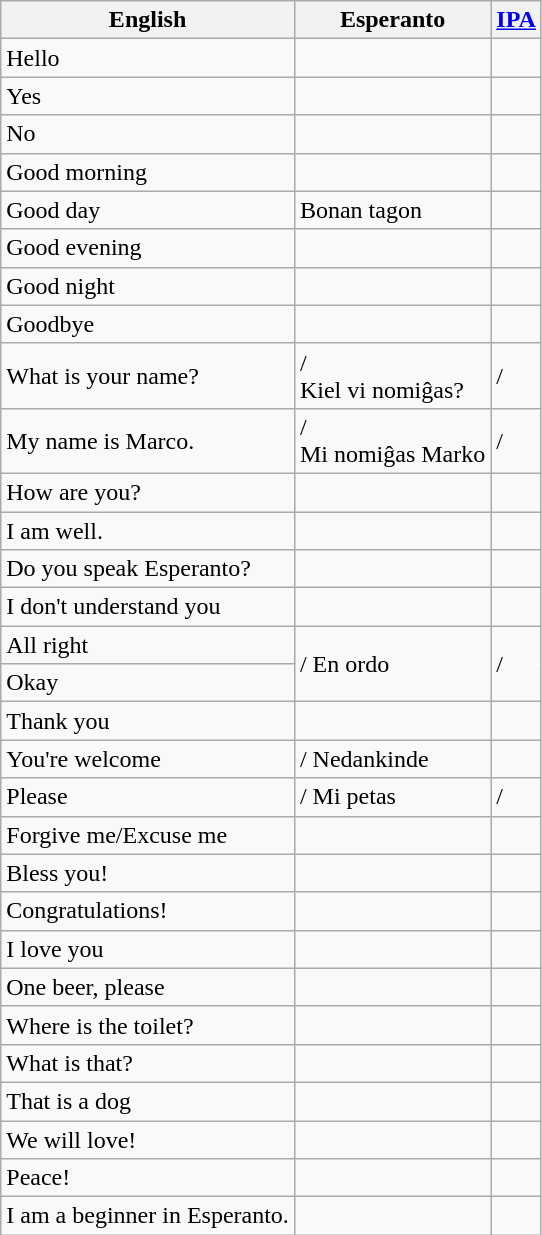<table class="wikitable">
<tr>
<th>English</th>
<th>Esperanto</th>
<th><a href='#'>IPA</a></th>
</tr>
<tr>
<td>Hello</td>
<td></td>
<td></td>
</tr>
<tr>
<td>Yes</td>
<td></td>
<td></td>
</tr>
<tr>
<td>No</td>
<td></td>
<td></td>
</tr>
<tr>
<td>Good morning</td>
<td></td>
<td></td>
</tr>
<tr>
<td>Good day</td>
<td>Bonan tagon</td>
<td></td>
</tr>
<tr>
<td>Good evening</td>
<td></td>
<td></td>
</tr>
<tr>
<td>Good night</td>
<td></td>
<td></td>
</tr>
<tr>
<td>Goodbye</td>
<td></td>
<td></td>
</tr>
<tr>
<td>What is your name?</td>
<td> /<br>Kiel vi nomiĝas?</td>
<td> /<br></td>
</tr>
<tr>
<td>My name is Marco.</td>
<td> /<br>Mi nomiĝas Marko</td>
<td> /<br></td>
</tr>
<tr>
<td>How are you?</td>
<td></td>
<td></td>
</tr>
<tr>
<td>I am well.</td>
<td></td>
<td></td>
</tr>
<tr>
<td>Do you speak Esperanto?</td>
<td></td>
<td></td>
</tr>
<tr>
<td>I don't understand you</td>
<td></td>
<td></td>
</tr>
<tr>
<td>All right</td>
<td rowspan="2"> / En ordo</td>
<td rowspan="2"> / </td>
</tr>
<tr>
<td>Okay</td>
</tr>
<tr>
<td>Thank you</td>
<td></td>
<td></td>
</tr>
<tr>
<td>You're welcome</td>
<td> / Nedankinde</td>
<td></td>
</tr>
<tr>
<td>Please</td>
<td> / Mi petas</td>
<td> / </td>
</tr>
<tr>
<td>Forgive me/Excuse me</td>
<td></td>
<td></td>
</tr>
<tr>
<td>Bless you!</td>
<td></td>
<td></td>
</tr>
<tr>
<td>Congratulations!</td>
<td></td>
<td></td>
</tr>
<tr>
<td>I love you</td>
<td></td>
<td></td>
</tr>
<tr>
<td>One beer, please</td>
<td></td>
<td></td>
</tr>
<tr>
<td>Where is the toilet?</td>
<td></td>
<td></td>
</tr>
<tr>
<td>What is that?</td>
<td></td>
<td></td>
</tr>
<tr>
<td>That is a dog</td>
<td></td>
<td></td>
</tr>
<tr>
<td>We will love!</td>
<td></td>
<td></td>
</tr>
<tr>
<td>Peace!</td>
<td></td>
<td></td>
</tr>
<tr>
<td>I am a beginner in Esperanto.</td>
<td></td>
<td></td>
</tr>
</table>
